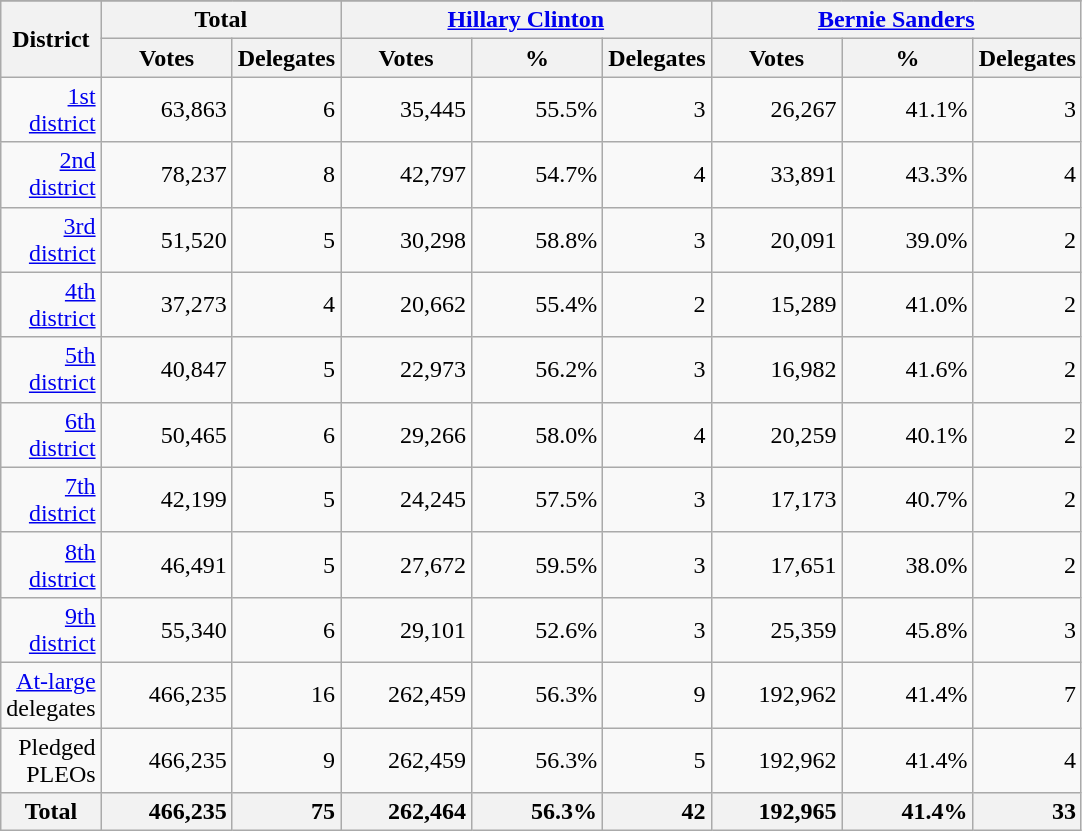<table class="wikitable sortable" style="text-align:right">
<tr>
</tr>
<tr>
<th rowspan=2 style="width:45px;">District</th>
<th colspan=2 style="width:80px;">Total</th>
<th colspan=3 style="width:80px;"><a href='#'>Hillary Clinton</a></th>
<th colspan=3 style="width:80px;"><a href='#'>Bernie Sanders</a></th>
</tr>
<tr>
<th style="width:80px;">Votes</th>
<th style="width:60px;">Delegates</th>
<th style="width:80px;">Votes</th>
<th style="width:80px;">%</th>
<th style="width:60px;">Delegates</th>
<th style="width:80px;">Votes</th>
<th style="width:80px;">%</th>
<th style="width:60px;">Delegates</th>
</tr>
<tr>
<td><a href='#'>1st district</a></td>
<td>63,863</td>
<td>6</td>
<td>35,445</td>
<td>55.5%</td>
<td>3</td>
<td>26,267</td>
<td>41.1%</td>
<td>3</td>
</tr>
<tr>
<td><a href='#'>2nd district</a></td>
<td>78,237</td>
<td>8</td>
<td>42,797</td>
<td>54.7%</td>
<td>4</td>
<td>33,891</td>
<td>43.3%</td>
<td>4</td>
</tr>
<tr>
<td><a href='#'>3rd district</a></td>
<td>51,520</td>
<td>5</td>
<td>30,298</td>
<td>58.8%</td>
<td>3</td>
<td>20,091</td>
<td>39.0%</td>
<td>2</td>
</tr>
<tr>
<td><a href='#'>4th district</a></td>
<td>37,273</td>
<td>4</td>
<td>20,662</td>
<td>55.4%</td>
<td>2</td>
<td>15,289</td>
<td>41.0%</td>
<td>2</td>
</tr>
<tr>
<td><a href='#'>5th district</a></td>
<td>40,847</td>
<td>5</td>
<td>22,973</td>
<td>56.2%</td>
<td>3</td>
<td>16,982</td>
<td>41.6%</td>
<td>2</td>
</tr>
<tr>
<td><a href='#'>6th district</a></td>
<td>50,465</td>
<td>6</td>
<td>29,266</td>
<td>58.0%</td>
<td>4</td>
<td>20,259</td>
<td>40.1%</td>
<td>2</td>
</tr>
<tr>
<td><a href='#'>7th district</a></td>
<td>42,199</td>
<td>5</td>
<td>24,245</td>
<td>57.5%</td>
<td>3</td>
<td>17,173</td>
<td>40.7%</td>
<td>2</td>
</tr>
<tr>
<td><a href='#'>8th district</a></td>
<td>46,491</td>
<td>5</td>
<td>27,672</td>
<td>59.5%</td>
<td>3</td>
<td>17,651</td>
<td>38.0%</td>
<td>2</td>
</tr>
<tr>
<td><a href='#'>9th district</a></td>
<td>55,340</td>
<td>6</td>
<td>29,101</td>
<td>52.6%</td>
<td>3</td>
<td>25,359</td>
<td>45.8%</td>
<td>3</td>
</tr>
<tr>
<td><a href='#'>At-large</a> delegates</td>
<td>466,235</td>
<td>16</td>
<td>262,459</td>
<td>56.3%</td>
<td>9</td>
<td>192,962</td>
<td>41.4%</td>
<td>7</td>
</tr>
<tr>
<td>Pledged PLEOs</td>
<td>466,235</td>
<td>9</td>
<td>262,459</td>
<td>56.3%</td>
<td>5</td>
<td>192,962</td>
<td>41.4%</td>
<td>4</td>
</tr>
<tr>
<th>Total</th>
<th style="text-align:right">466,235</th>
<th style="text-align:right">75</th>
<th style="text-align:right">262,464</th>
<th style="text-align:right">56.3%</th>
<th style="text-align:right">42</th>
<th style="text-align:right">192,965</th>
<th style="text-align:right">41.4%</th>
<th style="text-align:right">33</th>
</tr>
</table>
